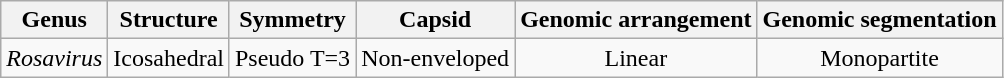<table class="wikitable sortable" style="text-align:center">
<tr>
<th>Genus</th>
<th>Structure</th>
<th>Symmetry</th>
<th>Capsid</th>
<th>Genomic arrangement</th>
<th>Genomic segmentation</th>
</tr>
<tr>
<td><em>Rosavirus</em></td>
<td>Icosahedral</td>
<td>Pseudo T=3</td>
<td>Non-enveloped</td>
<td>Linear</td>
<td>Monopartite</td>
</tr>
</table>
